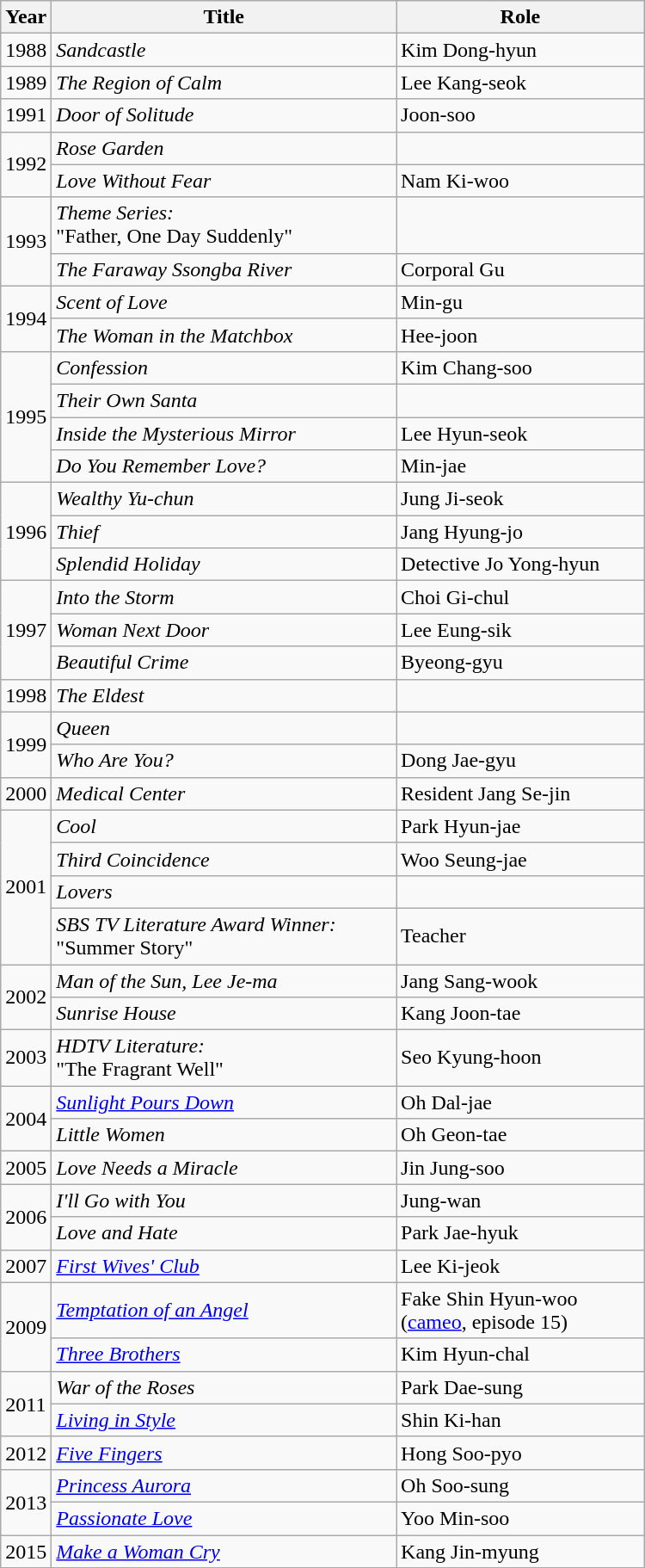<table class="wikitable" style="width:500px">
<tr>
<th width=10>Year</th>
<th>Title</th>
<th>Role</th>
</tr>
<tr>
<td>1988</td>
<td><em>Sandcastle</em></td>
<td>Kim Dong-hyun</td>
</tr>
<tr>
<td>1989</td>
<td><em>The Region of Calm</em></td>
<td>Lee Kang-seok</td>
</tr>
<tr>
<td>1991</td>
<td><em>Door of Solitude</em></td>
<td>Joon-soo</td>
</tr>
<tr>
<td rowspan=2>1992</td>
<td><em>Rose Garden</em></td>
<td></td>
</tr>
<tr>
<td><em>Love Without Fear</em></td>
<td>Nam Ki-woo</td>
</tr>
<tr>
<td rowspan=2>1993</td>
<td><em>Theme Series:</em> <br> "Father, One Day Suddenly"</td>
<td></td>
</tr>
<tr>
<td><em>The Faraway Ssongba River</em></td>
<td>Corporal Gu</td>
</tr>
<tr>
<td rowspan=2>1994</td>
<td><em>Scent of Love</em></td>
<td>Min-gu</td>
</tr>
<tr>
<td><em>The Woman in the Matchbox</em></td>
<td>Hee-joon</td>
</tr>
<tr>
<td rowspan=4>1995</td>
<td><em>Confession</em></td>
<td>Kim Chang-soo</td>
</tr>
<tr>
<td><em>Their Own Santa</em></td>
<td></td>
</tr>
<tr>
<td><em>Inside the Mysterious Mirror</em></td>
<td>Lee Hyun-seok</td>
</tr>
<tr>
<td><em>Do You Remember Love?</em></td>
<td>Min-jae</td>
</tr>
<tr>
<td rowspan=3>1996</td>
<td><em>Wealthy Yu-chun</em></td>
<td>Jung Ji-seok</td>
</tr>
<tr>
<td><em>Thief</em></td>
<td>Jang Hyung-jo</td>
</tr>
<tr>
<td><em>Splendid Holiday</em></td>
<td>Detective Jo Yong-hyun</td>
</tr>
<tr>
<td rowspan=3>1997</td>
<td><em>Into the Storm</em></td>
<td>Choi Gi-chul</td>
</tr>
<tr>
<td><em>Woman Next Door</em></td>
<td>Lee Eung-sik</td>
</tr>
<tr>
<td><em>Beautiful Crime</em></td>
<td>Byeong-gyu</td>
</tr>
<tr>
<td>1998</td>
<td><em>The Eldest</em></td>
<td></td>
</tr>
<tr>
<td rowspan=2>1999</td>
<td><em>Queen</em></td>
<td></td>
</tr>
<tr>
<td><em>Who Are You?</em></td>
<td>Dong Jae-gyu</td>
</tr>
<tr>
<td>2000</td>
<td><em>Medical Center</em></td>
<td>Resident Jang Se-jin</td>
</tr>
<tr>
<td rowspan=4>2001</td>
<td><em>Cool</em></td>
<td>Park Hyun-jae</td>
</tr>
<tr>
<td><em>Third Coincidence</em></td>
<td>Woo Seung-jae</td>
</tr>
<tr>
<td><em>Lovers</em></td>
<td></td>
</tr>
<tr>
<td><em>SBS TV Literature Award Winner:</em> <br> "Summer Story"</td>
<td>Teacher</td>
</tr>
<tr>
<td rowspan=2>2002</td>
<td><em>Man of the Sun, Lee Je-ma</em></td>
<td>Jang Sang-wook</td>
</tr>
<tr>
<td><em>Sunrise House</em></td>
<td>Kang Joon-tae</td>
</tr>
<tr>
<td>2003</td>
<td><em>HDTV Literature:</em> <br> "The Fragrant Well"</td>
<td>Seo Kyung-hoon</td>
</tr>
<tr>
<td rowspan=2>2004</td>
<td><em><a href='#'>Sunlight Pours Down</a></em></td>
<td>Oh Dal-jae</td>
</tr>
<tr>
<td><em>Little Women</em></td>
<td>Oh Geon-tae</td>
</tr>
<tr>
<td>2005</td>
<td><em>Love Needs a Miracle</em></td>
<td>Jin Jung-soo</td>
</tr>
<tr>
<td rowspan=2>2006</td>
<td><em>I'll Go with You</em></td>
<td>Jung-wan</td>
</tr>
<tr>
<td><em>Love and Hate</em></td>
<td>Park Jae-hyuk</td>
</tr>
<tr>
<td>2007</td>
<td><em><a href='#'>First Wives' Club</a></em></td>
<td>Lee Ki-jeok</td>
</tr>
<tr>
<td rowspan=2>2009</td>
<td><em><a href='#'>Temptation of an Angel</a></em></td>
<td>Fake Shin Hyun-woo <br> (<a href='#'>cameo</a>, episode 15)</td>
</tr>
<tr>
<td><em><a href='#'>Three Brothers</a></em></td>
<td>Kim Hyun-chal</td>
</tr>
<tr>
<td rowspan=2>2011</td>
<td><em>War of the Roses</em></td>
<td>Park Dae-sung</td>
</tr>
<tr>
<td><em><a href='#'>Living in Style</a></em></td>
<td>Shin Ki-han</td>
</tr>
<tr>
<td>2012</td>
<td><em><a href='#'>Five Fingers</a></em></td>
<td>Hong Soo-pyo</td>
</tr>
<tr>
<td rowspan=2>2013</td>
<td><em><a href='#'>Princess Aurora</a></em></td>
<td>Oh Soo-sung</td>
</tr>
<tr>
<td><em><a href='#'>Passionate Love</a></em></td>
<td>Yoo Min-soo</td>
</tr>
<tr>
<td>2015</td>
<td><em><a href='#'>Make a Woman Cry</a></em></td>
<td>Kang Jin-myung</td>
</tr>
</table>
